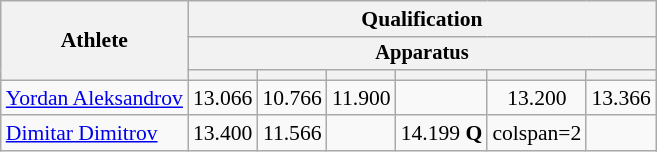<table class="wikitable" style="font-size:90%">
<tr>
<th rowspan=3>Athlete</th>
<th colspan=6>Qualification</th>
</tr>
<tr style="font-size:95%">
<th colspan=6>Apparatus</th>
</tr>
<tr style="font-size:95%">
<th></th>
<th></th>
<th></th>
<th></th>
<th></th>
<th></th>
</tr>
<tr align=center>
<td align=left><a href='#'>Yordan Aleksandrov</a></td>
<td>13.066</td>
<td>10.766</td>
<td>11.900</td>
<td></td>
<td>13.200</td>
<td>13.366</td>
</tr>
<tr align=center>
<td align=left><a href='#'>Dimitar Dimitrov</a></td>
<td>13.400</td>
<td>11.566</td>
<td></td>
<td>14.199 <strong>Q</strong></td>
<td>colspan=2</td>
</tr>
</table>
